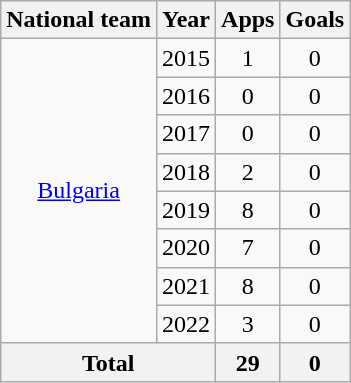<table class="wikitable" style="text-align:center">
<tr>
<th>National team</th>
<th>Year</th>
<th>Apps</th>
<th>Goals</th>
</tr>
<tr>
<td rowspan="8"><a href='#'>Bulgaria</a></td>
<td>2015</td>
<td>1</td>
<td>0</td>
</tr>
<tr>
<td>2016</td>
<td>0</td>
<td>0</td>
</tr>
<tr>
<td>2017</td>
<td>0</td>
<td>0</td>
</tr>
<tr>
<td>2018</td>
<td>2</td>
<td>0</td>
</tr>
<tr>
<td>2019</td>
<td>8</td>
<td>0</td>
</tr>
<tr>
<td>2020</td>
<td>7</td>
<td>0</td>
</tr>
<tr>
<td>2021</td>
<td>8</td>
<td>0</td>
</tr>
<tr>
<td>2022</td>
<td>3</td>
<td>0</td>
</tr>
<tr>
<th colspan="2">Total</th>
<th>29</th>
<th>0</th>
</tr>
</table>
